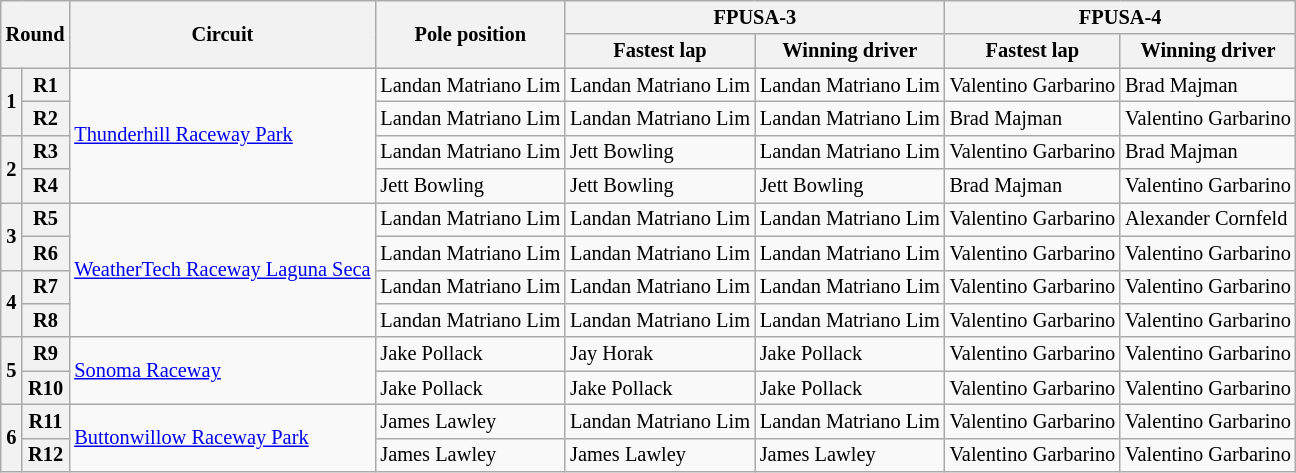<table class="wikitable" style="font-size:85%;">
<tr>
<th colspan="2" rowspan="2">Round</th>
<th rowspan="2">Circuit</th>
<th rowspan="2">Pole position</th>
<th colspan="2">FPUSA-3</th>
<th colspan="2">FPUSA-4</th>
</tr>
<tr>
<th>Fastest lap</th>
<th>Winning driver</th>
<th>Fastest lap</th>
<th>Winning driver</th>
</tr>
<tr>
<th rowspan="2">1</th>
<th>R1</th>
<td rowspan="4"><a href='#'>Thunderhill Raceway Park</a></td>
<td nowrap> Landan Matriano Lim</td>
<td nowrap> Landan Matriano Lim</td>
<td nowrap> Landan Matriano Lim</td>
<td nowrap> Valentino Garbarino</td>
<td> Brad Majman</td>
</tr>
<tr>
<th>R2</th>
<td> Landan Matriano Lim</td>
<td> Landan Matriano Lim</td>
<td> Landan Matriano Lim</td>
<td> Brad Majman</td>
<td nowrap> Valentino Garbarino</td>
</tr>
<tr>
<th rowspan="2">2</th>
<th>R3</th>
<td> Landan Matriano Lim</td>
<td> Jett Bowling</td>
<td> Landan Matriano Lim</td>
<td> Valentino Garbarino</td>
<td> Brad Majman</td>
</tr>
<tr>
<th>R4</th>
<td> Jett Bowling</td>
<td> Jett Bowling</td>
<td> Jett Bowling</td>
<td> Brad Majman</td>
<td> Valentino Garbarino</td>
</tr>
<tr>
<th rowspan="2">3</th>
<th>R5</th>
<td rowspan="4"><a href='#'>WeatherTech Raceway Laguna Seca</a></td>
<td> Landan Matriano Lim</td>
<td> Landan Matriano Lim</td>
<td> Landan Matriano Lim</td>
<td> Valentino Garbarino</td>
<td> Alexander Cornfeld</td>
</tr>
<tr>
<th>R6</th>
<td> Landan Matriano Lim</td>
<td> Landan Matriano Lim</td>
<td> Landan Matriano Lim</td>
<td> Valentino Garbarino</td>
<td> Valentino Garbarino</td>
</tr>
<tr>
<th rowspan="2">4</th>
<th>R7</th>
<td> Landan Matriano Lim</td>
<td> Landan Matriano Lim</td>
<td> Landan Matriano Lim</td>
<td> Valentino Garbarino</td>
<td> Valentino Garbarino</td>
</tr>
<tr>
<th>R8</th>
<td> Landan Matriano Lim</td>
<td> Landan Matriano Lim</td>
<td> Landan Matriano Lim</td>
<td> Valentino Garbarino</td>
<td> Valentino Garbarino</td>
</tr>
<tr>
<th rowspan="2">5</th>
<th>R9</th>
<td rowspan="2"><a href='#'>Sonoma Raceway</a></td>
<td> Jake Pollack</td>
<td> Jay Horak</td>
<td> Jake Pollack</td>
<td> Valentino Garbarino</td>
<td> Valentino Garbarino</td>
</tr>
<tr>
<th>R10</th>
<td> Jake Pollack</td>
<td> Jake Pollack</td>
<td> Jake Pollack</td>
<td> Valentino Garbarino</td>
<td> Valentino Garbarino</td>
</tr>
<tr>
<th rowspan="2">6</th>
<th>R11</th>
<td rowspan="2"><a href='#'>Buttonwillow Raceway Park</a></td>
<td> James Lawley</td>
<td> Landan Matriano Lim</td>
<td> Landan Matriano Lim</td>
<td> Valentino Garbarino</td>
<td> Valentino Garbarino</td>
</tr>
<tr>
<th>R12</th>
<td> James Lawley</td>
<td> James Lawley</td>
<td> James Lawley</td>
<td> Valentino Garbarino</td>
<td> Valentino Garbarino</td>
</tr>
</table>
